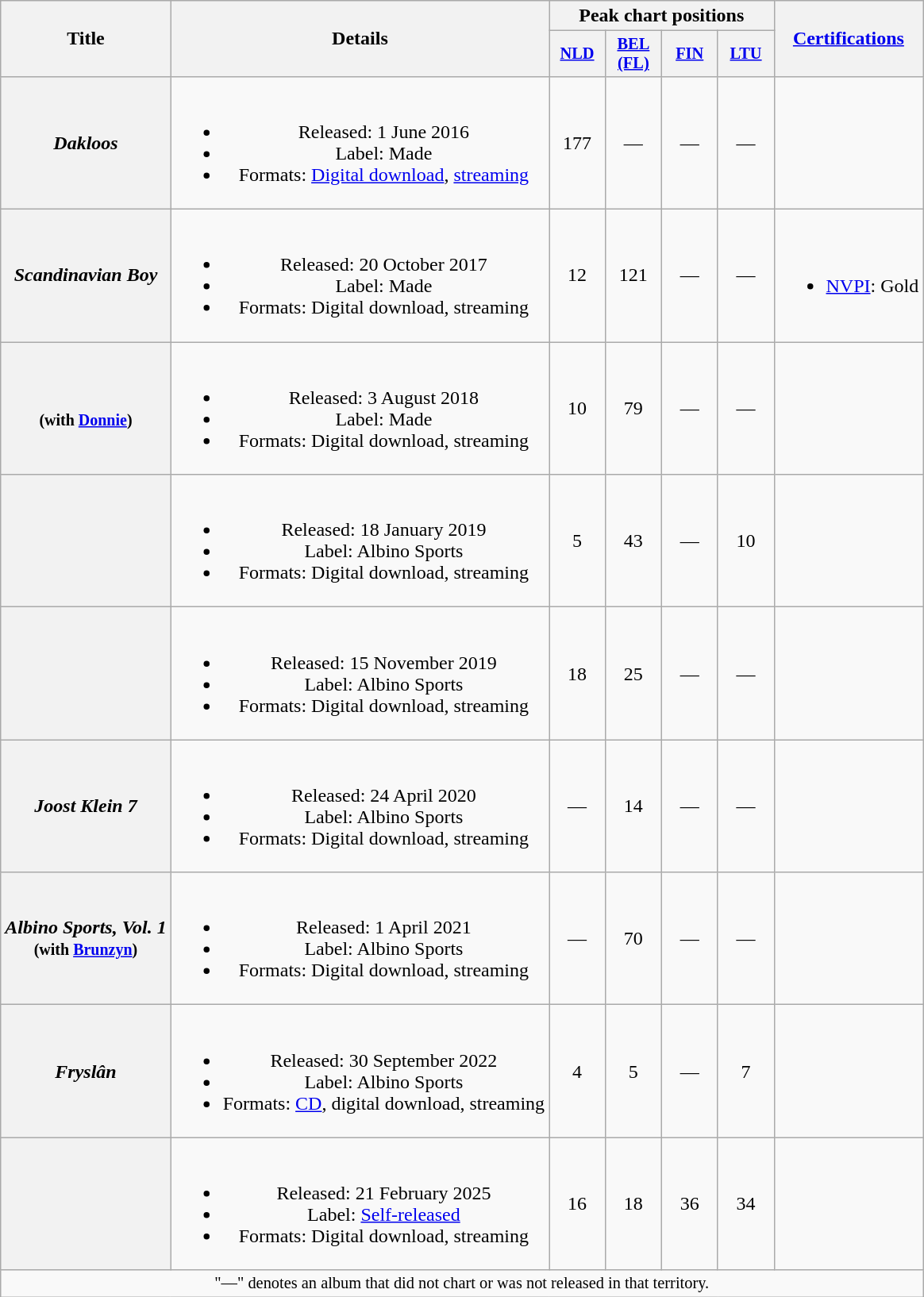<table class="wikitable plainrowheaders" style="text-align:center;">
<tr>
<th scope="col" rowspan="2">Title</th>
<th scope="col" rowspan="2">Details</th>
<th scope="col" colspan="4">Peak chart positions</th>
<th scope="col" rowspan="2"><a href='#'>Certifications</a></th>
</tr>
<tr>
<th scope="col" style="width:3em;font-size:85%;"><a href='#'>NLD</a><br></th>
<th scope="col" style="width:3em;font-size:85%;"><a href='#'>BEL<br>(FL)</a><br></th>
<th scope="col" style="width:3em;font-size:85%;"><a href='#'>FIN</a><br></th>
<th scope="col" style="width:3em;font-size:85%;"><a href='#'>LTU</a><br></th>
</tr>
<tr>
<th scope="row"><em>Dakloos</em></th>
<td><br><ul><li>Released: 1 June 2016</li><li>Label: Made</li><li>Formats: <a href='#'>Digital download</a>, <a href='#'>streaming</a></li></ul></td>
<td>177</td>
<td>—</td>
<td>—</td>
<td>—</td>
<td></td>
</tr>
<tr>
<th scope="row"><em>Scandinavian Boy</em></th>
<td><br><ul><li>Released: 20 October 2017</li><li>Label: Made</li><li>Formats: Digital download, streaming</li></ul></td>
<td>12</td>
<td>121</td>
<td>—</td>
<td>—</td>
<td><br><ul><li><a href='#'>NVPI</a>: Gold</li></ul></td>
</tr>
<tr>
<th scope="row"><em></em><br><small>(with <a href='#'>Donnie</a>)</small></th>
<td><br><ul><li>Released: 3 August 2018</li><li>Label: Made</li><li>Formats: Digital download, streaming</li></ul></td>
<td>10</td>
<td>79</td>
<td>—</td>
<td>—</td>
<td></td>
</tr>
<tr>
<th scope="row"><em></em></th>
<td><br><ul><li>Released: 18 January 2019</li><li>Label: Albino Sports</li><li>Formats: Digital download, streaming</li></ul></td>
<td>5</td>
<td>43</td>
<td>—</td>
<td>10</td>
<td></td>
</tr>
<tr>
<th scope="row"><em></em></th>
<td><br><ul><li>Released: 15 November 2019</li><li>Label: Albino Sports</li><li>Formats: Digital download, streaming</li></ul></td>
<td>18</td>
<td>25</td>
<td>—</td>
<td>—</td>
<td></td>
</tr>
<tr>
<th scope="row"><em>Joost Klein 7</em></th>
<td><br><ul><li>Released: 24 April 2020</li><li>Label: Albino Sports</li><li>Formats: Digital download, streaming</li></ul></td>
<td>—</td>
<td>14</td>
<td>—</td>
<td>—</td>
<td></td>
</tr>
<tr>
<th scope="row"><em>Albino Sports, Vol. 1</em><br><small>(with <a href='#'>Brunzyn</a>)</small></th>
<td><br><ul><li>Released: 1 April 2021</li><li>Label: Albino Sports</li><li>Formats: Digital download, streaming</li></ul></td>
<td>—</td>
<td>70</td>
<td>—</td>
<td>—</td>
<td></td>
</tr>
<tr>
<th scope="row"><em>Fryslân</em></th>
<td><br><ul><li>Released: 30 September 2022</li><li>Label: Albino Sports</li><li>Formats: <a href='#'>CD</a>, digital download, streaming</li></ul></td>
<td>4</td>
<td>5</td>
<td>—</td>
<td>7</td>
<td></td>
</tr>
<tr>
<th scope="row"><em></em></th>
<td><br><ul><li>Released: 21 February 2025</li><li>Label: <a href='#'>Self-released</a></li><li>Formats: Digital download, streaming</li></ul></td>
<td>16</td>
<td>18</td>
<td>36</td>
<td>34</td>
<td></td>
</tr>
<tr>
<td colspan="7" style="font-size:85%">"—" denotes an album that did not chart or was not released in that territory.</td>
</tr>
</table>
